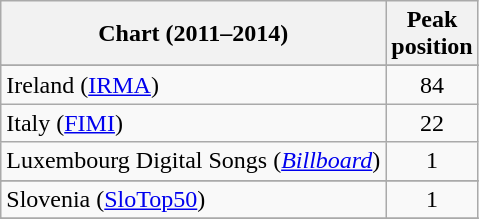<table class="wikitable sortable">
<tr>
<th scope="col">Chart (2011–2014)</th>
<th scope="col">Peak<br>position</th>
</tr>
<tr>
</tr>
<tr>
</tr>
<tr>
</tr>
<tr>
</tr>
<tr>
</tr>
<tr>
</tr>
<tr>
</tr>
<tr>
</tr>
<tr>
<td>Ireland (<a href='#'>IRMA</a>)</td>
<td align=center>84</td>
</tr>
<tr>
<td>Italy (<a href='#'>FIMI</a>)</td>
<td align=center>22</td>
</tr>
<tr>
<td>Luxembourg Digital Songs (<em><a href='#'>Billboard</a></em>)</td>
<td align="center">1</td>
</tr>
<tr>
</tr>
<tr>
</tr>
<tr>
</tr>
<tr>
</tr>
<tr>
<td align=left>Slovenia (<a href='#'>SloTop50</a>)</td>
<td align=center>1</td>
</tr>
<tr>
</tr>
<tr>
</tr>
<tr>
</tr>
</table>
